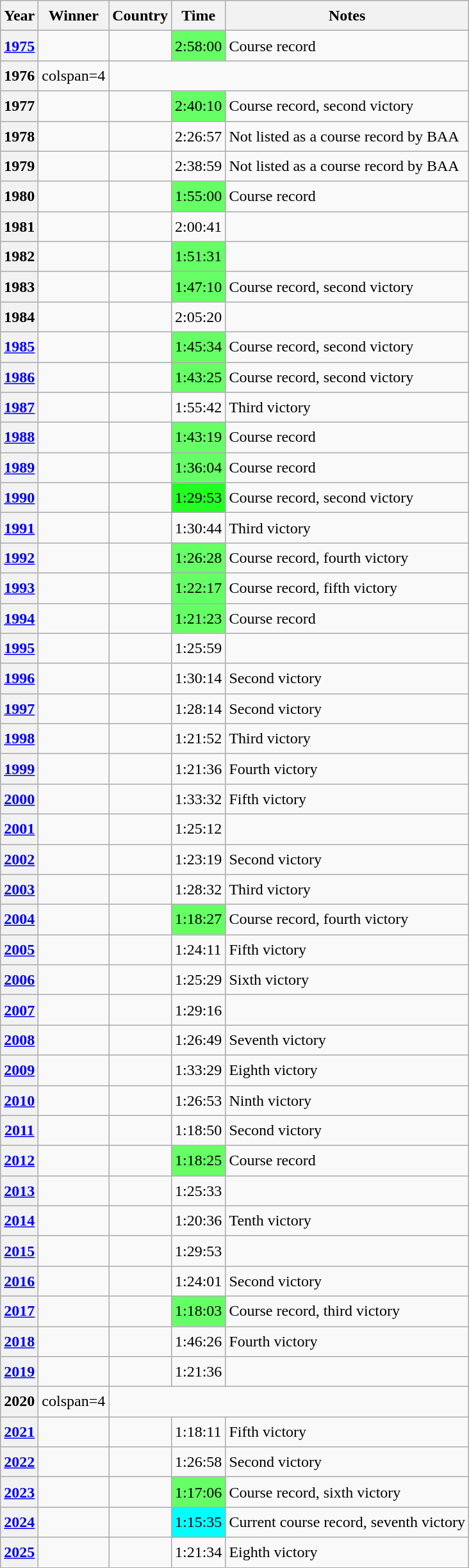<table class="wikitable sortable" style="font-size:1.00em; line-height:1.5em;">
<tr>
<th scope="col">Year</th>
<th scope="col">Winner</th>
<th scope="col">Country</th>
<th scope="col" data-sort-type="time">Time</th>
<th scope="col" class="unsortable">Notes</th>
</tr>
<tr>
<th scope="row"><a href='#'>1975</a></th>
<td></td>
<td></td>
<td style="background-color:#66ff66">2:58:00</td>
<td>Course record</td>
</tr>
<tr>
<th scope="row">1976</th>
<td>colspan=4 </td>
</tr>
<tr>
<th scope="row">1977</th>
<td></td>
<td></td>
<td style="background-color:#66ff66">2:40:10</td>
<td>Course record, second victory</td>
</tr>
<tr>
<th scope="row">1978</th>
<td></td>
<td></td>
<td>2:26:57</td>
<td>Not listed as a course record by BAA</td>
</tr>
<tr>
<th scope="row">1979</th>
<td></td>
<td></td>
<td>2:38:59</td>
<td>Not listed as a course record by BAA</td>
</tr>
<tr>
<th scope="row">1980</th>
<td></td>
<td></td>
<td style="background-color:#66ff66">1:55:00</td>
<td>Course record</td>
</tr>
<tr>
<th scope="row">1981</th>
<td></td>
<td></td>
<td>2:00:41</td>
<td></td>
</tr>
<tr>
<th scope="row">1982</th>
<td></td>
<td></td>
<td style="background-color:#66ff66">1:51:31</td>
<td></td>
</tr>
<tr>
<th scope="row">1983</th>
<td></td>
<td></td>
<td style="background-color:#66ff66">1:47:10</td>
<td>Course record, second victory</td>
</tr>
<tr>
<th scope="row">1984</th>
<td></td>
<td></td>
<td>2:05:20</td>
<td></td>
</tr>
<tr>
<th scope="row"><a href='#'>1985</a></th>
<td></td>
<td></td>
<td style="background-color:#66ff66">1:45:34</td>
<td>Course record, second victory</td>
</tr>
<tr>
<th scope="row"><a href='#'>1986</a></th>
<td></td>
<td></td>
<td style="background-color:#66ff66">1:43:25</td>
<td>Course record, second victory</td>
</tr>
<tr>
<th scope="row"><a href='#'>1987</a></th>
<td></td>
<td></td>
<td>1:55:42</td>
<td>Third victory</td>
</tr>
<tr>
<th scope="row"><a href='#'>1988</a></th>
<td></td>
<td></td>
<td style="background-color:#66ff66">1:43:19</td>
<td>Course record</td>
</tr>
<tr>
<th scope="row"><a href='#'>1989</a></th>
<td></td>
<td></td>
<td style="background-color:#66ff66">1:36:04</td>
<td>Course record</td>
</tr>
<tr>
<th scope="row"><a href='#'>1990</a></th>
<td></td>
<td></td>
<td style="background-color:#22ff22">1:29:53</td>
<td>Course record, second victory</td>
</tr>
<tr>
<th scope="row"><a href='#'>1991</a></th>
<td></td>
<td></td>
<td>1:30:44</td>
<td>Third victory</td>
</tr>
<tr>
<th scope="row"><a href='#'>1992</a></th>
<td></td>
<td></td>
<td style="background-color:#66ff66">1:26:28</td>
<td>Course record, fourth victory</td>
</tr>
<tr>
<th scope="row"><a href='#'>1993</a></th>
<td></td>
<td></td>
<td style="background-color:#66ff66">1:22:17</td>
<td>Course record, fifth victory</td>
</tr>
<tr>
<th scope="row"><a href='#'>1994</a></th>
<td></td>
<td></td>
<td style="background-color:#66ff66">1:21:23</td>
<td>Course record</td>
</tr>
<tr>
<th scope="row"><a href='#'>1995</a></th>
<td></td>
<td></td>
<td>1:25:59</td>
<td></td>
</tr>
<tr>
<th scope="row"><a href='#'>1996</a></th>
<td></td>
<td></td>
<td>1:30:14</td>
<td>Second victory</td>
</tr>
<tr>
<th scope="row"><a href='#'>1997</a></th>
<td></td>
<td></td>
<td>1:28:14</td>
<td>Second victory</td>
</tr>
<tr>
<th scope="row"><a href='#'>1998</a></th>
<td></td>
<td></td>
<td>1:21:52</td>
<td>Third victory</td>
</tr>
<tr>
<th scope="row"><a href='#'>1999</a></th>
<td></td>
<td></td>
<td>1:21:36</td>
<td>Fourth victory</td>
</tr>
<tr>
<th scope="row"><a href='#'>2000</a></th>
<td></td>
<td></td>
<td>1:33:32</td>
<td>Fifth victory</td>
</tr>
<tr>
<th scope="row"><a href='#'>2001</a></th>
<td></td>
<td></td>
<td>1:25:12</td>
<td></td>
</tr>
<tr>
<th scope="row"><a href='#'>2002</a></th>
<td></td>
<td></td>
<td>1:23:19</td>
<td>Second victory</td>
</tr>
<tr>
<th scope="row"><a href='#'>2003</a></th>
<td></td>
<td></td>
<td>1:28:32</td>
<td>Third victory</td>
</tr>
<tr>
<th scope="row"><a href='#'>2004</a></th>
<td></td>
<td></td>
<td style="background-color:#66ff66">1:18:27</td>
<td>Course record, fourth victory</td>
</tr>
<tr>
<th scope="row"><a href='#'>2005</a></th>
<td></td>
<td></td>
<td>1:24:11</td>
<td>Fifth victory</td>
</tr>
<tr>
<th scope="row"><a href='#'>2006</a></th>
<td></td>
<td></td>
<td>1:25:29</td>
<td>Sixth victory</td>
</tr>
<tr>
<th scope="row"><a href='#'>2007</a></th>
<td></td>
<td></td>
<td>1:29:16</td>
<td></td>
</tr>
<tr>
<th scope="row"><a href='#'>2008</a></th>
<td></td>
<td></td>
<td>1:26:49</td>
<td>Seventh victory</td>
</tr>
<tr>
<th scope="row"><a href='#'>2009</a></th>
<td></td>
<td></td>
<td>1:33:29</td>
<td>Eighth victory</td>
</tr>
<tr>
<th scope="row"><a href='#'>2010</a></th>
<td></td>
<td></td>
<td>1:26:53</td>
<td>Ninth victory</td>
</tr>
<tr>
<th scope="row"><a href='#'>2011</a></th>
<td></td>
<td></td>
<td>1:18:50</td>
<td>Second victory</td>
</tr>
<tr>
<th scope="row"><a href='#'>2012</a></th>
<td></td>
<td></td>
<td style="background-color:#66ff66">1:18:25</td>
<td>Course record</td>
</tr>
<tr>
<th scope="row"><a href='#'>2013</a></th>
<td></td>
<td></td>
<td>1:25:33</td>
<td></td>
</tr>
<tr>
<th scope="row"><a href='#'>2014</a></th>
<td></td>
<td></td>
<td>1:20:36</td>
<td>Tenth victory</td>
</tr>
<tr>
<th scope="row"><a href='#'>2015</a></th>
<td></td>
<td></td>
<td>1:29:53</td>
<td></td>
</tr>
<tr>
<th scope="row"><a href='#'>2016</a></th>
<td></td>
<td></td>
<td>1:24:01</td>
<td>Second victory</td>
</tr>
<tr>
<th scope="row"><a href='#'>2017</a></th>
<td></td>
<td></td>
<td style="background-color:#66ff66">1:18:03</td>
<td>Course record, third victory</td>
</tr>
<tr>
<th scope="row"><a href='#'>2018</a></th>
<td></td>
<td></td>
<td>1:46:26</td>
<td>Fourth victory</td>
</tr>
<tr>
<th scope="row"><a href='#'>2019</a></th>
<td></td>
<td></td>
<td>1:21:36</td>
<td></td>
</tr>
<tr>
<th scope="row">2020</th>
<td>colspan=4 </td>
</tr>
<tr>
<th scope="row"><a href='#'>2021</a></th>
<td></td>
<td></td>
<td>1:18:11</td>
<td>Fifth victory</td>
</tr>
<tr>
<th scope="row"><a href='#'>2022</a></th>
<td></td>
<td></td>
<td>1:26:58</td>
<td>Second victory</td>
</tr>
<tr>
<th><a href='#'>2023</a></th>
<td></td>
<td></td>
<td style="background-color:#66ff66">1:17:06</td>
<td>Course record, sixth victory</td>
</tr>
<tr>
<th><a href='#'>2024</a></th>
<td></td>
<td></td>
<td style="background-color:#00ffff">1:15:35</td>
<td>Current course record, seventh victory</td>
</tr>
<tr>
<th><a href='#'>2025</a></th>
<td></td>
<td></td>
<td>1:21:34</td>
<td>Eighth victory</td>
</tr>
</table>
